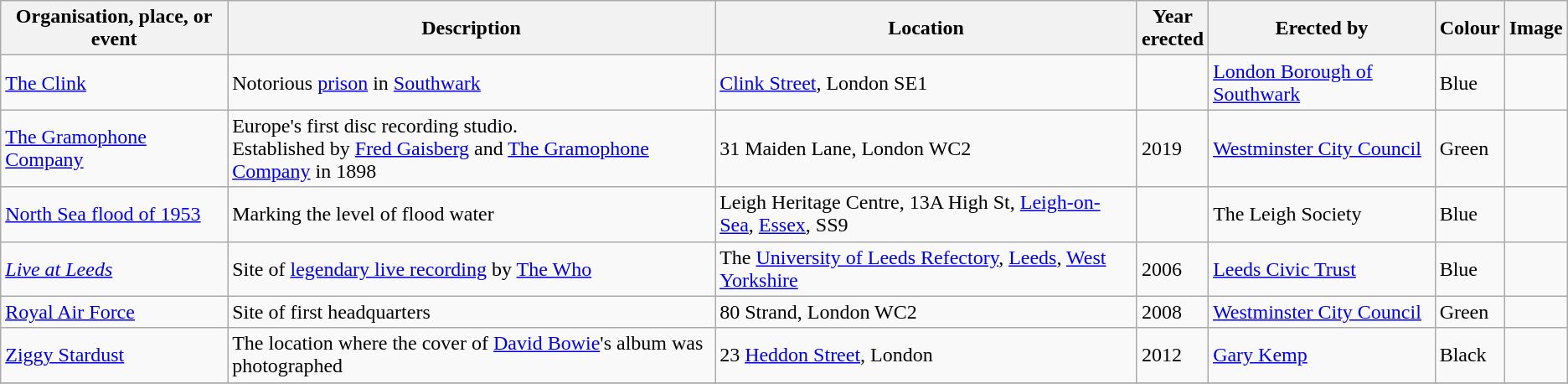<table class="wikitable">
<tr>
<th>Organisation, place, or event</th>
<th>Description</th>
<th>Location</th>
<th>Year<br>erected</th>
<th>Erected by</th>
<th>Colour</th>
<th>Image</th>
</tr>
<tr>
<td><a href='#'>The Clink</a></td>
<td>Notorious <a href='#'>prison</a> in <a href='#'>Southwark</a></td>
<td><a href='#'>Clink Street</a>, London SE1</td>
<td></td>
<td><a href='#'>London Borough of Southwark</a></td>
<td>Blue</td>
<td></td>
</tr>
<tr>
<td><a href='#'>The Gramophone Company</a></td>
<td>Europe's first disc recording studio.<br>Established by <a href='#'>Fred Gaisberg</a> and <a href='#'>The Gramophone Company</a> in 1898</td>
<td>31 Maiden Lane, London WC2</td>
<td>2019</td>
<td><a href='#'>Westminster City Council</a></td>
<td>Green</td>
<td></td>
</tr>
<tr>
<td><a href='#'>North Sea flood of 1953</a></td>
<td>Marking the level of flood water</td>
<td>Leigh Heritage Centre, 13A High St, <a href='#'>Leigh-on-Sea</a>, <a href='#'>Essex</a>, SS9</td>
<td></td>
<td>The Leigh Society</td>
<td>Blue</td>
<td></td>
</tr>
<tr>
<td><em><a href='#'>Live at Leeds</a></em></td>
<td>Site of <a href='#'>legendary live recording</a> by <a href='#'>The Who</a></td>
<td>The <a href='#'>University of Leeds Refectory</a>, <a href='#'>Leeds</a>, <a href='#'>West Yorkshire</a></td>
<td>2006</td>
<td><a href='#'>Leeds Civic Trust</a></td>
<td>Blue</td>
<td></td>
</tr>
<tr>
<td><a href='#'>Royal Air Force</a></td>
<td>Site of first headquarters</td>
<td>80 Strand, London WC2</td>
<td>2008</td>
<td><a href='#'>Westminster City Council</a></td>
<td>Green</td>
<td></td>
</tr>
<tr>
<td><a href='#'>Ziggy Stardust</a></td>
<td>The location where the cover of <a href='#'>David Bowie</a>'s album was photographed</td>
<td>23 <a href='#'>Heddon Street</a>, London</td>
<td>2012</td>
<td><a href='#'>Gary Kemp</a></td>
<td>Black</td>
<td></td>
</tr>
<tr>
</tr>
</table>
